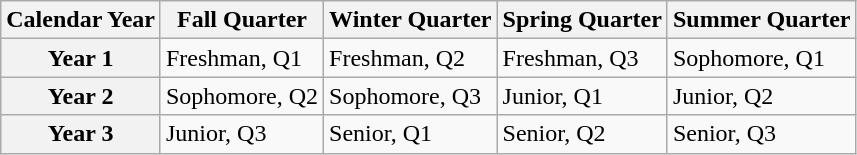<table class="wikitable">
<tr>
<th>Calendar Year</th>
<th>Fall Quarter</th>
<th>Winter Quarter</th>
<th>Spring Quarter</th>
<th>Summer Quarter</th>
</tr>
<tr>
<th>Year 1</th>
<td>Freshman, Q1</td>
<td>Freshman, Q2</td>
<td>Freshman, Q3</td>
<td>Sophomore, Q1</td>
</tr>
<tr>
<th>Year 2</th>
<td>Sophomore, Q2</td>
<td>Sophomore, Q3</td>
<td>Junior, Q1</td>
<td>Junior, Q2</td>
</tr>
<tr>
<th>Year 3</th>
<td>Junior, Q3</td>
<td>Senior, Q1</td>
<td>Senior, Q2</td>
<td>Senior, Q3</td>
</tr>
</table>
